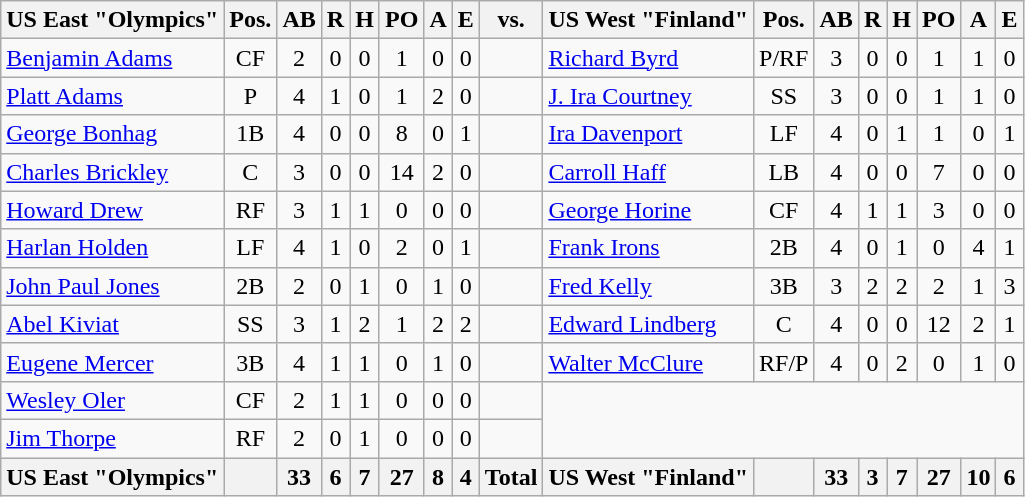<table class=wikitable>
<tr>
<th>US East "Olympics"</th>
<th>Pos.</th>
<th>AB</th>
<th>R</th>
<th>H</th>
<th>PO</th>
<th>A</th>
<th>E</th>
<th>vs.</th>
<th>US West "Finland"</th>
<th>Pos.</th>
<th>AB</th>
<th>R</th>
<th>H</th>
<th>PO</th>
<th>A</th>
<th>E</th>
</tr>
<tr align=center>
<td align=left><a href='#'>Benjamin Adams</a></td>
<td>CF</td>
<td>2</td>
<td>0</td>
<td>0</td>
<td>1</td>
<td>0</td>
<td>0</td>
<td></td>
<td align=left><a href='#'>Richard Byrd</a></td>
<td>P/RF</td>
<td>3</td>
<td>0</td>
<td>0</td>
<td>1</td>
<td>1</td>
<td>0</td>
</tr>
<tr align=center>
<td align=left><a href='#'>Platt Adams</a></td>
<td>P</td>
<td>4</td>
<td>1</td>
<td>0</td>
<td>1</td>
<td>2</td>
<td>0</td>
<td></td>
<td align=left><a href='#'>J. Ira Courtney</a></td>
<td>SS</td>
<td>3</td>
<td>0</td>
<td>0</td>
<td>1</td>
<td>1</td>
<td>0</td>
</tr>
<tr align=center>
<td align=left><a href='#'>George Bonhag</a></td>
<td>1B</td>
<td>4</td>
<td>0</td>
<td>0</td>
<td>8</td>
<td>0</td>
<td>1</td>
<td></td>
<td align=left><a href='#'>Ira Davenport</a></td>
<td>LF</td>
<td>4</td>
<td>0</td>
<td>1</td>
<td>1</td>
<td>0</td>
<td>1</td>
</tr>
<tr align=center>
<td align=left><a href='#'>Charles Brickley</a></td>
<td>C</td>
<td>3</td>
<td>0</td>
<td>0</td>
<td>14</td>
<td>2</td>
<td>0</td>
<td></td>
<td align=left><a href='#'>Carroll Haff</a></td>
<td>LB</td>
<td>4</td>
<td>0</td>
<td>0</td>
<td>7</td>
<td>0</td>
<td>0</td>
</tr>
<tr align=center>
<td align=left><a href='#'>Howard Drew</a></td>
<td>RF</td>
<td>3</td>
<td>1</td>
<td>1</td>
<td>0</td>
<td>0</td>
<td>0</td>
<td></td>
<td align=left><a href='#'>George Horine</a></td>
<td>CF</td>
<td>4</td>
<td>1</td>
<td>1</td>
<td>3</td>
<td>0</td>
<td>0</td>
</tr>
<tr align=center>
<td align=left><a href='#'>Harlan Holden</a></td>
<td>LF</td>
<td>4</td>
<td>1</td>
<td>0</td>
<td>2</td>
<td>0</td>
<td>1</td>
<td></td>
<td align=left><a href='#'>Frank Irons</a></td>
<td>2B</td>
<td>4</td>
<td>0</td>
<td>1</td>
<td>0</td>
<td>4</td>
<td>1</td>
</tr>
<tr align=center>
<td align=left><a href='#'>John Paul Jones</a></td>
<td>2B</td>
<td>2</td>
<td>0</td>
<td>1</td>
<td>0</td>
<td>1</td>
<td>0</td>
<td></td>
<td align=left><a href='#'>Fred Kelly</a></td>
<td>3B</td>
<td>3</td>
<td>2</td>
<td>2</td>
<td>2</td>
<td>1</td>
<td>3</td>
</tr>
<tr align=center>
<td align=left><a href='#'>Abel Kiviat</a></td>
<td>SS</td>
<td>3</td>
<td>1</td>
<td>2</td>
<td>1</td>
<td>2</td>
<td>2</td>
<td></td>
<td align=left><a href='#'>Edward Lindberg</a></td>
<td>C</td>
<td>4</td>
<td>0</td>
<td>0</td>
<td>12</td>
<td>2</td>
<td>1</td>
</tr>
<tr align=center>
<td align=left><a href='#'>Eugene Mercer</a></td>
<td>3B</td>
<td>4</td>
<td>1</td>
<td>1</td>
<td>0</td>
<td>1</td>
<td>0</td>
<td></td>
<td align=left><a href='#'>Walter McClure</a></td>
<td>RF/P</td>
<td>4</td>
<td>0</td>
<td>2</td>
<td>0</td>
<td>1</td>
<td>0</td>
</tr>
<tr align=center>
<td align=left><a href='#'>Wesley Oler</a></td>
<td>CF</td>
<td>2</td>
<td>1</td>
<td>1</td>
<td>0</td>
<td>0</td>
<td>0</td>
<td></td>
<td rowspan=2 colspan=8></td>
</tr>
<tr align=center>
<td align=left><a href='#'>Jim Thorpe</a></td>
<td>RF</td>
<td>2</td>
<td>0</td>
<td>1</td>
<td>0</td>
<td>0</td>
<td>0</td>
<td></td>
</tr>
<tr>
<th>US East "Olympics"</th>
<th></th>
<th>33</th>
<th>6</th>
<th>7</th>
<th>27</th>
<th>8</th>
<th>4</th>
<th>Total</th>
<th>US West "Finland"</th>
<th></th>
<th>33</th>
<th>3</th>
<th>7</th>
<th>27</th>
<th>10</th>
<th>6</th>
</tr>
</table>
